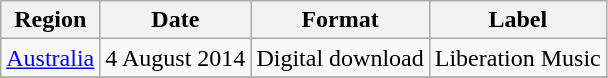<table class=wikitable>
<tr>
<th>Region</th>
<th>Date</th>
<th>Format</th>
<th>Label</th>
</tr>
<tr>
<td><a href='#'>Australia</a></td>
<td>4 August 2014</td>
<td>Digital download</td>
<td>Liberation Music</td>
</tr>
<tr>
</tr>
</table>
